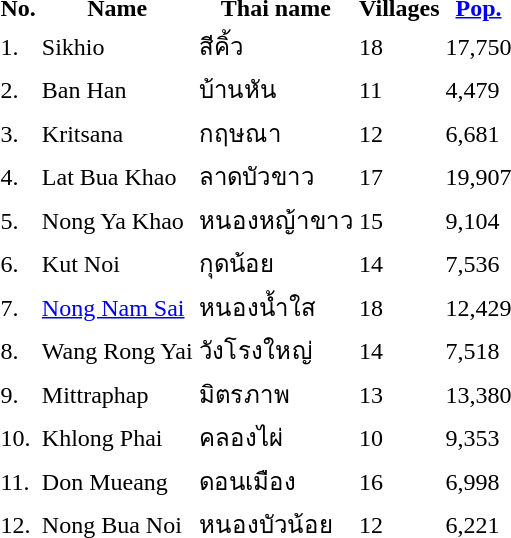<table>
<tr>
<th>No.</th>
<th>Name</th>
<th>Thai name</th>
<th>Villages</th>
<th><a href='#'>Pop.</a></th>
<th></th>
</tr>
<tr>
<td>1.</td>
<td>Sikhio</td>
<td>สีคิ้ว</td>
<td>18</td>
<td>17,750</td>
<td></td>
</tr>
<tr>
<td>2.</td>
<td>Ban Han</td>
<td>บ้านหัน</td>
<td>11</td>
<td>4,479</td>
<td></td>
</tr>
<tr>
<td>3.</td>
<td>Kritsana</td>
<td>กฤษณา</td>
<td>12</td>
<td>6,681</td>
<td></td>
</tr>
<tr>
<td>4.</td>
<td>Lat Bua Khao</td>
<td>ลาดบัวขาว</td>
<td>17</td>
<td>19,907</td>
<td></td>
</tr>
<tr>
<td>5.</td>
<td>Nong Ya Khao</td>
<td>หนองหญ้าขาว</td>
<td>15</td>
<td>9,104</td>
<td></td>
</tr>
<tr>
<td>6.</td>
<td>Kut Noi</td>
<td>กุดน้อย</td>
<td>14</td>
<td>7,536</td>
<td></td>
</tr>
<tr>
<td>7.</td>
<td><a href='#'>Nong Nam Sai</a></td>
<td>หนองน้ำใส</td>
<td>18</td>
<td>12,429</td>
<td></td>
</tr>
<tr>
<td>8.</td>
<td>Wang Rong Yai</td>
<td>วังโรงใหญ่</td>
<td>14</td>
<td>7,518</td>
<td></td>
</tr>
<tr>
<td>9.</td>
<td>Mittraphap</td>
<td>มิตรภาพ</td>
<td>13</td>
<td>13,380</td>
<td></td>
</tr>
<tr>
<td>10.</td>
<td>Khlong Phai</td>
<td>คลองไผ่</td>
<td>10</td>
<td>9,353</td>
<td></td>
</tr>
<tr>
<td>11.</td>
<td>Don Mueang</td>
<td>ดอนเมือง</td>
<td>16</td>
<td>6,998</td>
<td></td>
</tr>
<tr>
<td>12.</td>
<td>Nong Bua Noi</td>
<td>หนองบัวน้อย</td>
<td>12</td>
<td>6,221</td>
<td></td>
</tr>
</table>
